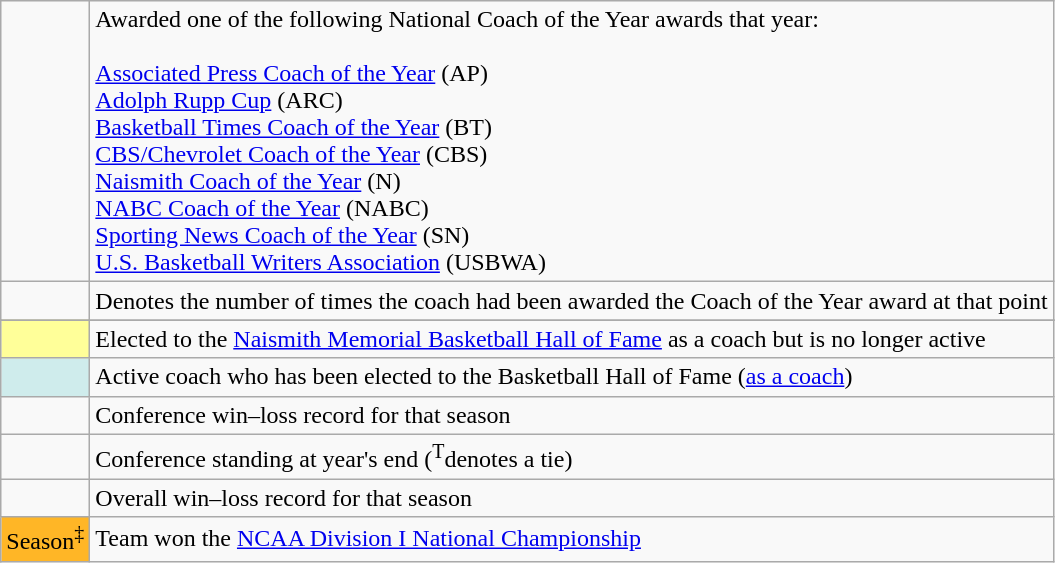<table class="wikitable">
<tr>
<td></td>
<td>Awarded one of the following National Coach of the Year awards that year:<br><br><a href='#'>Associated Press Coach of the Year</a> (AP)<br>
<a href='#'>Adolph Rupp Cup</a> (ARC)<br>
<a href='#'>Basketball Times Coach of the Year</a> (BT)<br>
<a href='#'>CBS/Chevrolet Coach of the Year</a> (CBS)<br>
<a href='#'>Naismith Coach of the Year</a> (N)<br>
<a href='#'>NABC Coach of the Year</a> (NABC)<br>
<a href='#'>Sporting News Coach of the Year</a> (SN)<br>
<a href='#'>U.S. Basketball Writers Association</a> (USBWA)</td>
</tr>
<tr>
<td></td>
<td>Denotes the number of times the coach had been awarded the Coach of the Year award at that point</td>
</tr>
<tr>
</tr>
<tr>
<td style="background-color:#FFFF99; width:3em"></td>
<td>Elected to the <a href='#'>Naismith Memorial Basketball Hall of Fame</a> as a coach but is no longer active</td>
</tr>
<tr>
<td style="background-color:#CFECEC; width:3em"></td>
<td>Active coach who has been elected to the Basketball Hall of Fame (<a href='#'>as a coach</a>)</td>
</tr>
<tr>
<td></td>
<td>Conference win–loss record for that season</td>
</tr>
<tr>
<td></td>
<td>Conference standing at year's end (<sup>T</sup>denotes a tie)</td>
</tr>
<tr>
<td></td>
<td>Overall win–loss record for that season</td>
</tr>
<tr>
<td style="background-color:#ffb626; width:3em">Season<sup>‡</sup></td>
<td>Team won the <a href='#'>NCAA Division I National Championship</a></td>
</tr>
</table>
